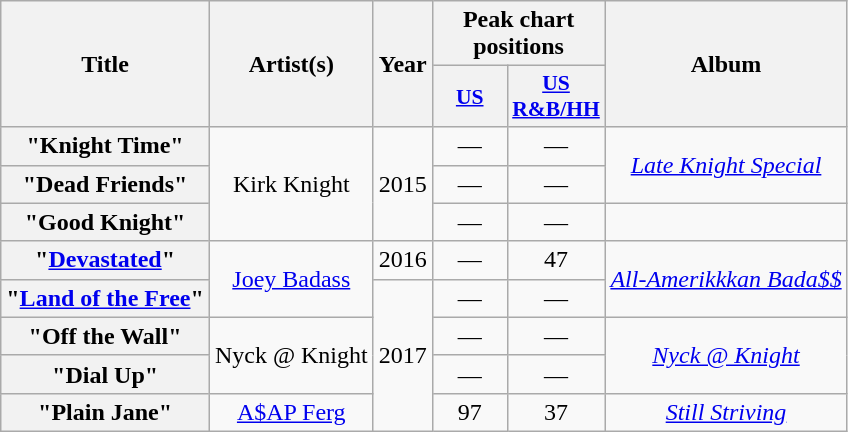<table class="wikitable plainrowheaders" style="text-align:center;">
<tr>
<th scope="col" rowspan="2">Title</th>
<th scope="col" rowspan="2">Artist(s)</th>
<th scope="col" rowspan="2">Year</th>
<th scope="col" colspan="2">Peak chart positions</th>
<th scope="col" rowspan="2">Album</th>
</tr>
<tr>
<th scope="col" style="width:3em;font-size:90%;"><a href='#'>US</a></th>
<th scope="col" style="width:3em;font-size:90%;"><a href='#'>US R&B/HH</a></th>
</tr>
<tr>
<th scope="row">"Knight Time"</th>
<td rowspan="3">Kirk Knight</td>
<td rowspan="3">2015</td>
<td>—</td>
<td>—</td>
<td rowspan="2"><em><a href='#'>Late Knight Special</a></em></td>
</tr>
<tr>
<th scope="row">"Dead Friends" </th>
<td>—</td>
<td>—</td>
</tr>
<tr>
<th scope="row">"Good Knight" </th>
<td>—</td>
<td>—</td>
<td></td>
</tr>
<tr>
<th scope="row">"<a href='#'>Devastated</a>"</th>
<td rowspan="2"><a href='#'>Joey Badass</a></td>
<td>2016</td>
<td>—</td>
<td>47</td>
<td rowspan="2"><em><a href='#'>All-Amerikkkan Bada$$</a></em></td>
</tr>
<tr>
<th scope="row">"<a href='#'>Land of the Free</a>"</th>
<td rowspan="4">2017</td>
<td>—</td>
<td>—</td>
</tr>
<tr>
<th scope="row">"Off the Wall"</th>
<td rowspan="2">Nyck @ Knight</td>
<td>—</td>
<td>—</td>
<td rowspan="2"><em><a href='#'>Nyck @ Knight</a></em></td>
</tr>
<tr>
<th scope="row">"Dial Up"</th>
<td>—</td>
<td>—</td>
</tr>
<tr>
<th scope="row">"Plain Jane"</th>
<td><a href='#'>A$AP Ferg</a></td>
<td>97</td>
<td>37</td>
<td><em><a href='#'>Still Striving</a></em></td>
</tr>
</table>
